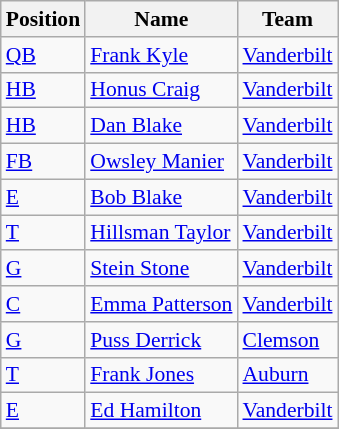<table class="wikitable" style="font-size: 90%">
<tr>
<th>Position</th>
<th>Name</th>
<th>Team</th>
</tr>
<tr>
<td><a href='#'>QB</a></td>
<td><a href='#'>Frank Kyle</a></td>
<td><a href='#'>Vanderbilt</a></td>
</tr>
<tr>
<td><a href='#'>HB</a></td>
<td><a href='#'>Honus Craig</a></td>
<td><a href='#'>Vanderbilt</a></td>
</tr>
<tr>
<td><a href='#'>HB</a></td>
<td><a href='#'>Dan Blake</a></td>
<td><a href='#'>Vanderbilt</a></td>
</tr>
<tr>
<td><a href='#'>FB</a></td>
<td><a href='#'>Owsley Manier</a></td>
<td><a href='#'>Vanderbilt</a></td>
</tr>
<tr>
<td><a href='#'>E</a></td>
<td><a href='#'>Bob Blake</a></td>
<td><a href='#'>Vanderbilt</a></td>
</tr>
<tr>
<td><a href='#'>T</a></td>
<td><a href='#'>Hillsman Taylor</a></td>
<td><a href='#'>Vanderbilt</a></td>
</tr>
<tr>
<td><a href='#'>G</a></td>
<td><a href='#'>Stein Stone</a></td>
<td><a href='#'>Vanderbilt</a></td>
</tr>
<tr>
<td><a href='#'>C</a></td>
<td><a href='#'>Emma Patterson</a></td>
<td><a href='#'>Vanderbilt</a></td>
</tr>
<tr>
<td><a href='#'>G</a></td>
<td><a href='#'>Puss Derrick</a></td>
<td><a href='#'>Clemson</a></td>
</tr>
<tr>
<td><a href='#'>T</a></td>
<td><a href='#'>Frank Jones</a></td>
<td><a href='#'>Auburn</a></td>
</tr>
<tr>
<td><a href='#'>E</a></td>
<td><a href='#'>Ed Hamilton</a></td>
<td><a href='#'>Vanderbilt</a></td>
</tr>
<tr>
</tr>
</table>
